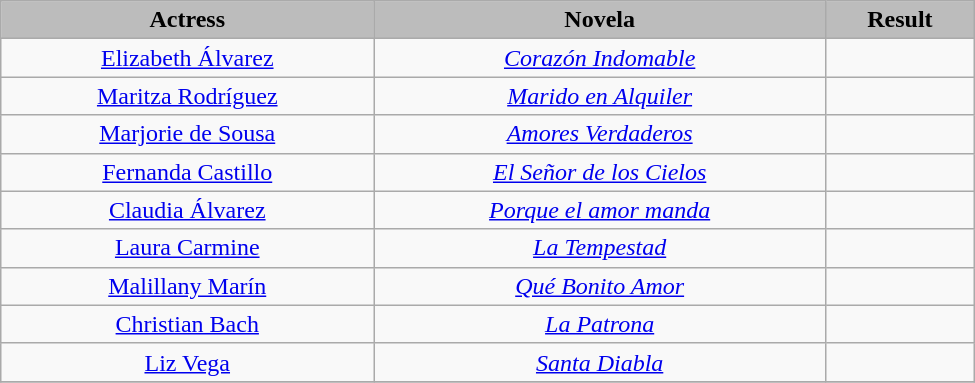<table class="wikitable" width=650px>
<tr style="text-align: center; top">
<th style="background:#bcbcbc;">Actress</th>
<th style="background:#bcbcbc;">Novela</th>
<th style="background:#bcbcbc;">Result</th>
</tr>
<tr style="text-align: center; top">
<td><a href='#'>Elizabeth Álvarez</a></td>
<td><em><a href='#'>Corazón Indomable</a></em></td>
<td></td>
</tr>
<tr style="text-align: center; top">
<td><a href='#'>Maritza Rodríguez</a></td>
<td><em><a href='#'>Marido en Alquiler</a></em></td>
<td></td>
</tr>
<tr style="text-align: center; top">
<td><a href='#'>Marjorie de Sousa</a></td>
<td><em><a href='#'>Amores Verdaderos</a></em></td>
<td></td>
</tr>
<tr style="text-align: center; top">
<td><a href='#'>Fernanda Castillo</a></td>
<td><em><a href='#'>El Señor de los Cielos</a></em></td>
<td></td>
</tr>
<tr style="text-align: center; top">
<td><a href='#'>Claudia Álvarez</a></td>
<td><em><a href='#'>Porque el amor manda</a></em></td>
<td></td>
</tr>
<tr style="text-align: center; top">
<td><a href='#'>Laura Carmine</a></td>
<td><em><a href='#'>La Tempestad</a></em></td>
<td></td>
</tr>
<tr style="text-align: center; top">
<td><a href='#'>Malillany Marín</a></td>
<td><em><a href='#'>Qué Bonito Amor</a></em></td>
<td></td>
</tr>
<tr style="text-align: center; top">
<td><a href='#'>Christian Bach</a></td>
<td><em><a href='#'>La Patrona</a></em></td>
<td></td>
</tr>
<tr style="text-align: center; top">
<td><a href='#'>Liz Vega</a></td>
<td><em><a href='#'>Santa Diabla</a></em></td>
<td></td>
</tr>
<tr style="text-align: center; top">
</tr>
</table>
